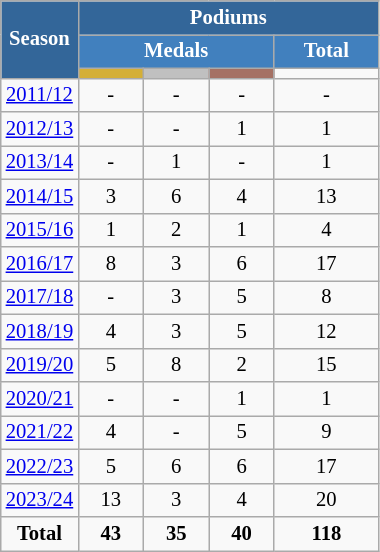<table class="wikitable" style="font-size:86%; text-align:center; border:grey solid 1px; border-collapse:collapse;" width="20%">
<tr style="background-color:#369; color:white;">
<td rowspan="3" colspan="1" width="12%"><strong>Season</strong></td>
<td colspan="10"><strong>Podiums</strong></td>
</tr>
<tr style="background-color:#4180be; color:white;">
<th style="background:#4180be;" width="100" colspan="3">Medals</th>
<th style="background:#4180be;" width="50" colspan="4">Total</th>
</tr>
<tr>
<td align="center" bgcolor="#d4af37"></td>
<td align="center" bgcolor="silver"></td>
<td align="center" bgcolor="#a57164"></td>
<td></td>
</tr>
<tr>
<td><a href='#'>2011/12</a></td>
<td>-</td>
<td>-</td>
<td>-</td>
<td>-</td>
</tr>
<tr>
<td><a href='#'>2012/13</a></td>
<td>-</td>
<td>-</td>
<td>1</td>
<td>1</td>
</tr>
<tr>
<td><a href='#'>2013/14</a></td>
<td>-</td>
<td>1</td>
<td>-</td>
<td>1</td>
</tr>
<tr>
<td><a href='#'>2014/15</a></td>
<td>3</td>
<td>6</td>
<td>4</td>
<td>13</td>
</tr>
<tr>
<td><a href='#'>2015/16</a></td>
<td>1</td>
<td>2</td>
<td>1</td>
<td>4</td>
</tr>
<tr>
<td><a href='#'>2016/17</a></td>
<td>8</td>
<td>3</td>
<td>6</td>
<td>17</td>
</tr>
<tr>
<td><a href='#'>2017/18</a></td>
<td>-</td>
<td>3</td>
<td>5</td>
<td>8</td>
</tr>
<tr>
<td><a href='#'>2018/19</a></td>
<td>4</td>
<td>3</td>
<td>5</td>
<td>12</td>
</tr>
<tr>
<td><a href='#'>2019/20</a></td>
<td>5</td>
<td>8</td>
<td>2</td>
<td>15</td>
</tr>
<tr>
<td><a href='#'>2020/21</a></td>
<td>-</td>
<td>-</td>
<td>1</td>
<td>1</td>
</tr>
<tr>
<td><a href='#'>2021/22</a></td>
<td>4</td>
<td>-</td>
<td>5</td>
<td>9</td>
</tr>
<tr>
<td><a href='#'>2022/23</a></td>
<td>5</td>
<td>6</td>
<td>6</td>
<td>17</td>
</tr>
<tr>
<td><a href='#'>2023/24</a></td>
<td>13</td>
<td>3</td>
<td>4</td>
<td>20</td>
</tr>
<tr>
<td><strong>Total</strong></td>
<td><strong>43</strong></td>
<td><strong>35</strong></td>
<td><strong>40</strong></td>
<td><strong>118</strong></td>
</tr>
</table>
